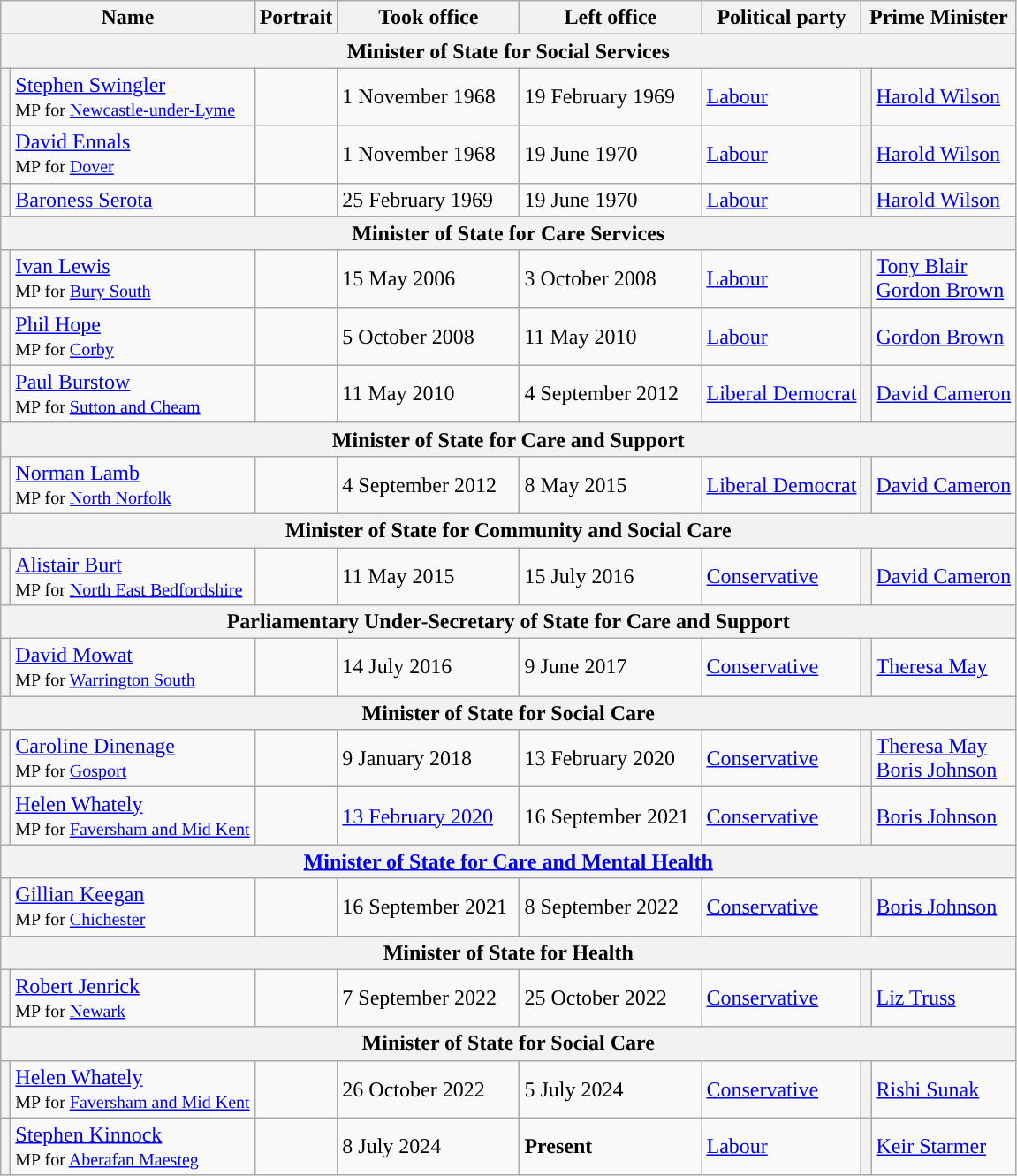<table class="wikitable">
<tr>
<th colspan="2">Name</th>
<th>Portrait</th>
<th width="130">Took office</th>
<th width="130">Left office</th>
<th>Political party</th>
<th colspan="2">Prime Minister</th>
</tr>
<tr>
<th colspan="8"><strong>Minister of State for Social Services</strong></th>
</tr>
<tr>
<th style="background-color: "></th>
<td><a href='#'>Stephen Swingler</a><br><small>MP for <a href='#'>Newcastle-under-Lyme</a></small></td>
<td></td>
<td>1 November 1968</td>
<td>19 February 1969</td>
<td><a href='#'>Labour</a></td>
<th style="background-color: "></th>
<td><a href='#'>Harold Wilson</a></td>
</tr>
<tr>
<th style="background-color: "></th>
<td><a href='#'>David Ennals</a><br><small>MP for <a href='#'>Dover</a></small></td>
<td></td>
<td>1 November 1968</td>
<td>19 June 1970</td>
<td><a href='#'>Labour</a></td>
<th style="background-color: "></th>
<td><a href='#'>Harold Wilson</a></td>
</tr>
<tr>
<th style="background-color: "></th>
<td><a href='#'>Baroness Serota</a></td>
<td></td>
<td>25 February 1969</td>
<td>19 June 1970</td>
<td><a href='#'>Labour</a></td>
<th style="background-color: "></th>
<td><a href='#'>Harold Wilson</a></td>
</tr>
<tr>
<th colspan="8">Minister of State for Care Services</th>
</tr>
<tr>
<th style="background-color: "></th>
<td><a href='#'>Ivan Lewis</a><br><small>MP for <a href='#'>Bury South</a></small></td>
<td></td>
<td>15 May 2006</td>
<td>3 October 2008</td>
<td><a href='#'>Labour</a></td>
<th style="background-color: "></th>
<td><a href='#'>Tony Blair</a> <br><a href='#'>Gordon Brown</a> </td>
</tr>
<tr>
<th style="background-color: "></th>
<td><a href='#'>Phil Hope</a><br><small>MP for <a href='#'>Corby</a></small></td>
<td></td>
<td>5 October 2008</td>
<td>11 May 2010</td>
<td><a href='#'>Labour</a></td>
<th style="background-color: "></th>
<td><a href='#'>Gordon Brown</a></td>
</tr>
<tr>
<th style="background-color: "></th>
<td><a href='#'>Paul Burstow</a><br><small>MP for <a href='#'>Sutton and Cheam</a></small></td>
<td></td>
<td>11 May 2010</td>
<td>4 September 2012</td>
<td><a href='#'>Liberal Democrat</a></td>
<th style="background-color: "></th>
<td><a href='#'>David Cameron</a></td>
</tr>
<tr>
<th colspan="8">Minister of State for Care and Support</th>
</tr>
<tr>
<th style="background-color: "></th>
<td><a href='#'>Norman Lamb</a><br><small>MP for <a href='#'>North Norfolk</a></small></td>
<td></td>
<td>4 September 2012</td>
<td>8 May 2015</td>
<td><a href='#'>Liberal Democrat</a></td>
<th style="background-color: "></th>
<td><a href='#'>David Cameron</a></td>
</tr>
<tr>
<th colspan="8">Minister of State for Community and Social Care</th>
</tr>
<tr>
<th style="background-color: "></th>
<td><a href='#'>Alistair Burt</a><br><small>MP for <a href='#'>North East Bedfordshire</a></small></td>
<td></td>
<td>11 May 2015</td>
<td>15 July 2016</td>
<td><a href='#'>Conservative</a></td>
<th style="background-color: "></th>
<td><a href='#'>David Cameron</a></td>
</tr>
<tr>
<th colspan="8">Parliamentary Under-Secretary of State for Care and Support</th>
</tr>
<tr>
<th style="background-color: "></th>
<td><a href='#'>David Mowat</a><br><small>MP for <a href='#'>Warrington South</a></small></td>
<td></td>
<td>14 July 2016</td>
<td>9 June 2017</td>
<td><a href='#'>Conservative</a></td>
<th style="background-color: "></th>
<td><a href='#'>Theresa May</a></td>
</tr>
<tr>
<th colspan="8">Minister of State for Social Care</th>
</tr>
<tr>
<th style="background-color: "></th>
<td><a href='#'>Caroline Dinenage</a><br><small>MP for <a href='#'>Gosport</a></small></td>
<td></td>
<td>9 January 2018</td>
<td>13 February 2020</td>
<td><a href='#'>Conservative</a></td>
<th style="background-color: "></th>
<td><a href='#'>Theresa May</a> <br><a href='#'>Boris Johnson</a> </td>
</tr>
<tr>
<th style="background-color: "></th>
<td><a href='#'>Helen Whately</a><br><small>MP for <a href='#'>Faversham and Mid Kent</a></small></td>
<td></td>
<td><a href='#'>13 February 2020</a></td>
<td>16 September 2021</td>
<td><a href='#'>Conservative</a></td>
<th style="background-color: "></th>
<td><a href='#'>Boris Johnson</a></td>
</tr>
<tr>
<th colspan="8"><a href='#'>Minister of State for Care and Mental Health</a></th>
</tr>
<tr>
<th style="background-color: "></th>
<td><a href='#'>Gillian Keegan</a><br><small>MP for <a href='#'>Chichester</a></small></td>
<td></td>
<td>16 September 2021</td>
<td>8 September 2022</td>
<td><a href='#'>Conservative</a></td>
<th style="background-color: "></th>
<td><a href='#'>Boris Johnson</a></td>
</tr>
<tr>
<th colspan="8">Minister of State for Health</th>
</tr>
<tr>
<th style="background-color: "></th>
<td><a href='#'>Robert Jenrick</a><br><small>MP for <a href='#'>Newark</a></small></td>
<td></td>
<td>7 September 2022</td>
<td>25 October 2022</td>
<td><a href='#'>Conservative</a></td>
<th style="background-color: "></th>
<td><a href='#'>Liz Truss</a></td>
</tr>
<tr>
<th colspan="8">Minister of State for Social Care</th>
</tr>
<tr>
<th style="background-color: "></th>
<td><a href='#'>Helen Whately</a><br><small>MP for <a href='#'>Faversham and Mid Kent</a></small></td>
<td></td>
<td>26 October 2022</td>
<td>5 July 2024</td>
<td><a href='#'>Conservative</a></td>
<th style="background-color: "></th>
<td><a href='#'>Rishi Sunak</a></td>
</tr>
<tr>
<th style="background-color: "></th>
<td><a href='#'>Stephen Kinnock</a><br><small>MP for <a href='#'>Aberafan Maesteg</a></small></td>
<td></td>
<td>8 July 2024</td>
<td><strong>Present</strong></td>
<td><a href='#'>Labour</a></td>
<th style="background-color: "></th>
<td><a href='#'>Keir Starmer</a></td>
</tr>
</table>
